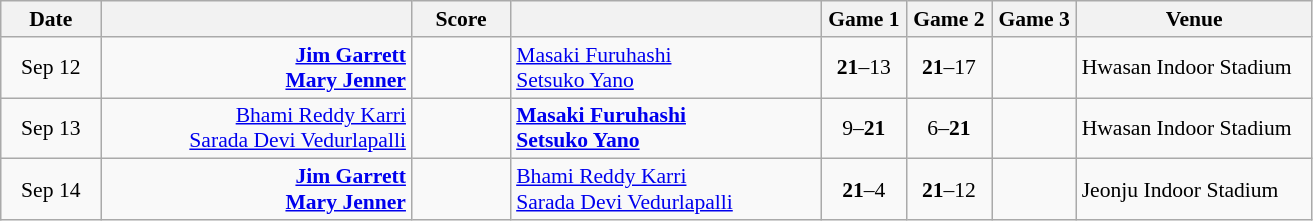<table class="wikitable" style="text-align: center; font-size:90% ">
<tr>
<th width="60">Date</th>
<th align="right" width="200"></th>
<th width="60">Score</th>
<th align="left" width="200"></th>
<th width="50">Game 1</th>
<th width="50">Game 2</th>
<th width="50">Game 3</th>
<th width="150">Venue</th>
</tr>
<tr>
<td>Sep 12</td>
<td align="right"><strong><a href='#'>Jim Garrett</a> <br><a href='#'>Mary Jenner</a> </strong></td>
<td align="center"></td>
<td align="left"> <a href='#'>Masaki Furuhashi</a><br> <a href='#'>Setsuko Yano</a></td>
<td><strong>21</strong>–13</td>
<td><strong>21</strong>–17</td>
<td></td>
<td align="left">Hwasan Indoor Stadium</td>
</tr>
<tr>
<td>Sep 13</td>
<td align="right"><a href='#'>Bhami Reddy Karri</a> <br><a href='#'>Sarada Devi Vedurlapalli</a> </td>
<td align="center"></td>
<td align="left"><strong> <a href='#'>Masaki Furuhashi</a><br> <a href='#'>Setsuko Yano</a></strong></td>
<td>9–<strong>21</strong></td>
<td>6–<strong>21</strong></td>
<td></td>
<td align="left">Hwasan Indoor Stadium</td>
</tr>
<tr>
<td>Sep 14</td>
<td align="right"><strong><a href='#'>Jim Garrett</a> <br><a href='#'>Mary Jenner</a> </strong></td>
<td align="center"></td>
<td align="left"> <a href='#'>Bhami Reddy Karri</a><br> <a href='#'>Sarada Devi Vedurlapalli</a></td>
<td><strong>21</strong>–4</td>
<td><strong>21</strong>–12</td>
<td></td>
<td align="left">Jeonju Indoor Stadium</td>
</tr>
</table>
